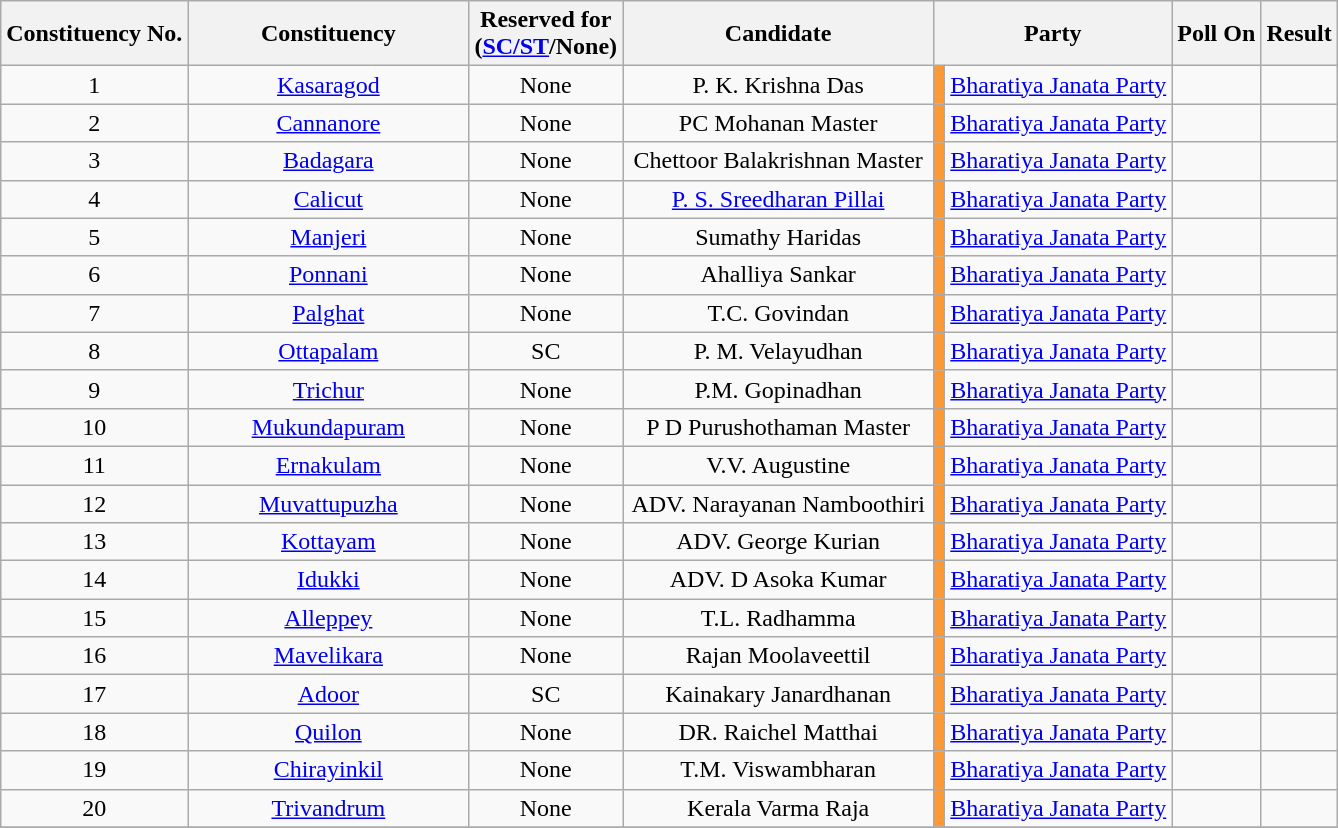<table class="wikitable sortable" style="text-align:center">
<tr>
<th>Constituency No.</th>
<th style="width:180px;">Constituency</th>
<th>Reserved for<br>(<a href='#'>SC/ST</a>/None)</th>
<th style="width:200px;">Candidate</th>
<th colspan="2">Party</th>
<th>Poll On</th>
<th>Result</th>
</tr>
<tr>
<td>1</td>
<td><a href='#'>Kasaragod</a></td>
<td>None</td>
<td>P. K. Krishna Das</td>
<td bgcolor=#FF9933></td>
<td><a href='#'>Bharatiya Janata Party</a></td>
<td></td>
<td></td>
</tr>
<tr>
<td>2</td>
<td><a href='#'>Cannanore</a></td>
<td>None</td>
<td>PC Mohanan Master</td>
<td bgcolor=#FF9933></td>
<td><a href='#'>Bharatiya Janata Party</a></td>
<td></td>
<td></td>
</tr>
<tr>
<td>3</td>
<td><a href='#'>Badagara</a></td>
<td>None</td>
<td>Chettoor Balakrishnan Master</td>
<td bgcolor=#FF9933></td>
<td><a href='#'>Bharatiya Janata Party</a></td>
<td></td>
<td></td>
</tr>
<tr>
<td>4</td>
<td><a href='#'>Calicut</a></td>
<td>None</td>
<td><a href='#'>P. S. Sreedharan Pillai</a></td>
<td bgcolor=#FF9933></td>
<td><a href='#'>Bharatiya Janata Party</a></td>
<td></td>
<td></td>
</tr>
<tr>
<td>5</td>
<td><a href='#'>Manjeri</a></td>
<td>None</td>
<td>Sumathy Haridas</td>
<td bgcolor=#FF9933></td>
<td><a href='#'>Bharatiya Janata Party</a></td>
<td></td>
<td></td>
</tr>
<tr>
<td>6</td>
<td><a href='#'>Ponnani</a></td>
<td>None</td>
<td>Ahalliya Sankar</td>
<td bgcolor=#FF9933></td>
<td><a href='#'>Bharatiya Janata Party</a></td>
<td></td>
<td></td>
</tr>
<tr>
<td>7</td>
<td><a href='#'>Palghat</a></td>
<td>None</td>
<td>T.C. Govindan</td>
<td bgcolor=#FF9933></td>
<td><a href='#'>Bharatiya Janata Party</a></td>
<td></td>
<td></td>
</tr>
<tr>
<td>8</td>
<td><a href='#'>Ottapalam</a></td>
<td>SC</td>
<td>P. M. Velayudhan</td>
<td bgcolor=#FF9933></td>
<td><a href='#'>Bharatiya Janata Party</a></td>
<td></td>
<td></td>
</tr>
<tr>
<td>9</td>
<td><a href='#'>Trichur</a></td>
<td>None</td>
<td>P.M. Gopinadhan</td>
<td bgcolor=#FF9933></td>
<td><a href='#'>Bharatiya Janata Party</a></td>
<td></td>
<td></td>
</tr>
<tr>
<td>10</td>
<td><a href='#'>Mukundapuram</a></td>
<td>None</td>
<td>P D Purushothaman Master</td>
<td bgcolor=#FF9933></td>
<td><a href='#'>Bharatiya Janata Party</a></td>
<td></td>
<td></td>
</tr>
<tr>
<td>11</td>
<td><a href='#'>Ernakulam</a></td>
<td>None</td>
<td>V.V. Augustine</td>
<td bgcolor=#FF9933></td>
<td><a href='#'>Bharatiya Janata Party</a></td>
<td></td>
<td></td>
</tr>
<tr>
<td>12</td>
<td><a href='#'>Muvattupuzha</a></td>
<td>None</td>
<td>ADV. Narayanan Namboothiri</td>
<td bgcolor=#FF9933></td>
<td><a href='#'>Bharatiya Janata Party</a></td>
<td></td>
<td></td>
</tr>
<tr>
<td>13</td>
<td><a href='#'>Kottayam</a></td>
<td>None</td>
<td>ADV. George Kurian</td>
<td bgcolor=#FF9933></td>
<td><a href='#'>Bharatiya Janata Party</a></td>
<td></td>
<td></td>
</tr>
<tr>
<td>14</td>
<td><a href='#'>Idukki</a></td>
<td>None</td>
<td>ADV. D Asoka Kumar</td>
<td bgcolor=#FF9933></td>
<td><a href='#'>Bharatiya Janata Party</a></td>
<td></td>
<td></td>
</tr>
<tr>
<td>15</td>
<td><a href='#'>Alleppey</a></td>
<td>None</td>
<td>T.L. Radhamma</td>
<td bgcolor=#FF9933></td>
<td><a href='#'>Bharatiya Janata Party</a></td>
<td></td>
<td></td>
</tr>
<tr>
<td>16</td>
<td><a href='#'>Mavelikara</a></td>
<td>None</td>
<td>Rajan Moolaveettil</td>
<td bgcolor=#FF9933></td>
<td><a href='#'>Bharatiya Janata Party</a></td>
<td></td>
<td></td>
</tr>
<tr>
<td>17</td>
<td><a href='#'>Adoor</a></td>
<td>SC</td>
<td>Kainakary Janardhanan</td>
<td bgcolor=#FF9933></td>
<td><a href='#'>Bharatiya Janata Party</a></td>
<td></td>
<td></td>
</tr>
<tr>
<td>18</td>
<td><a href='#'>Quilon</a></td>
<td>None</td>
<td>DR. Raichel Matthai</td>
<td bgcolor=#FF9933></td>
<td><a href='#'>Bharatiya Janata Party</a></td>
<td></td>
<td></td>
</tr>
<tr>
<td>19</td>
<td><a href='#'>Chirayinkil</a></td>
<td>None</td>
<td>T.M. Viswambharan</td>
<td bgcolor=#FF9933></td>
<td><a href='#'>Bharatiya Janata Party</a></td>
<td></td>
<td></td>
</tr>
<tr>
<td>20</td>
<td><a href='#'>Trivandrum</a></td>
<td>None</td>
<td>Kerala Varma Raja</td>
<td bgcolor=#FF9933></td>
<td><a href='#'>Bharatiya Janata Party</a></td>
<td></td>
<td></td>
</tr>
<tr>
</tr>
</table>
